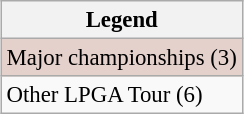<table width=53%>
<tr>
<td valign=top width=33% align=left><br><table class="wikitable" style="font-size:95%;">
<tr>
<th>Legend</th>
</tr>
<tr style="background:#e5d1cb;">
<td>Major championships (3)</td>
</tr>
<tr>
<td>Other LPGA Tour (6)</td>
</tr>
</table>
</td>
</tr>
</table>
